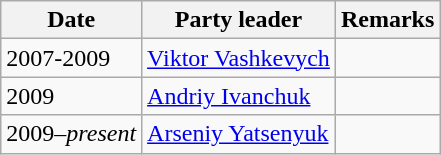<table class="wikitable">
<tr>
<th>Date</th>
<th>Party leader</th>
<th>Remarks</th>
</tr>
<tr>
<td>2007-2009</td>
<td><a href='#'>Viktor Vashkevych</a></td>
<td></td>
</tr>
<tr>
<td>2009</td>
<td><a href='#'>Andriy Ivanchuk</a></td>
<td></td>
</tr>
<tr>
<td>2009–<em>present</em></td>
<td><a href='#'>Arseniy Yatsenyuk</a></td>
<td></td>
</tr>
</table>
